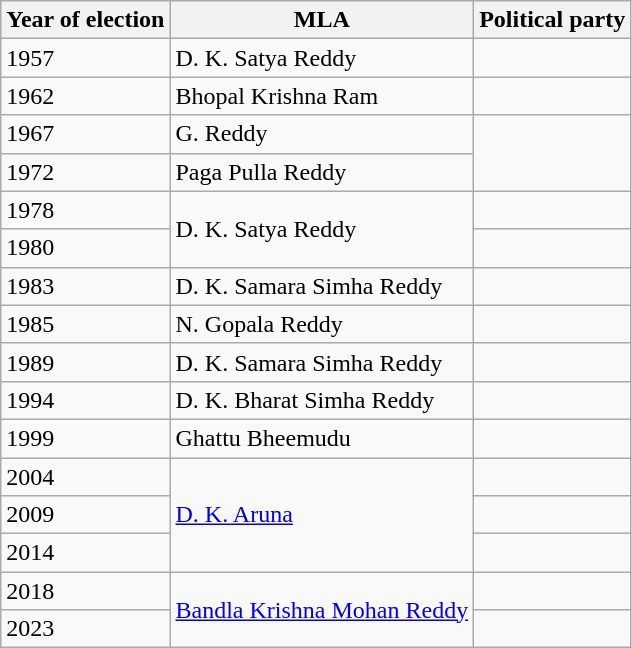<table class="wikitable sortable">
<tr>
<th>Year of election</th>
<th>MLA</th>
<th colspan="2">Political party</th>
</tr>
<tr>
<td>1957</td>
<td>D. K. Satya Reddy</td>
<td></td>
</tr>
<tr>
<td>1962</td>
<td>Bhopal Krishna Ram</td>
<td></td>
</tr>
<tr>
<td>1967</td>
<td>G. Reddy</td>
</tr>
<tr>
<td>1972</td>
<td>Paga Pulla Reddy</td>
</tr>
<tr>
<td>1978</td>
<td rowspan="2">D. K. Satya Reddy</td>
<td></td>
</tr>
<tr>
<td>1980</td>
<td></td>
</tr>
<tr>
<td>1983</td>
<td>D. K. Samara Simha Reddy</td>
</tr>
<tr>
<td>1985</td>
<td>N. Gopala Reddy</td>
<td></td>
</tr>
<tr>
<td>1989</td>
<td>D. K. Samara Simha Reddy</td>
<td></td>
</tr>
<tr>
<td>1994</td>
<td>D. K. Bharat Simha Reddy</td>
<td></td>
</tr>
<tr>
<td>1999</td>
<td>Ghattu Bheemudu</td>
<td></td>
</tr>
<tr>
<td>2004</td>
<td rowspan=3><a href='#'>D. K. Aruna</a></td>
<td></td>
</tr>
<tr>
<td>2009</td>
<td></td>
</tr>
<tr>
<td>2014</td>
</tr>
<tr>
<td>2018</td>
<td rowspan= 2><a href='#'>Bandla Krishna Mohan Reddy</a></td>
<td></td>
</tr>
<tr>
<td>2023</td>
<td></td>
</tr>
</table>
